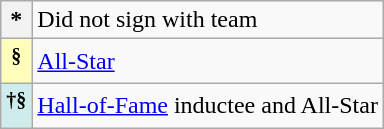<table class="wikitable plainrowheaders">
<tr>
<th scope="row">*</th>
<td>Did not sign with team</td>
</tr>
<tr>
<th scope="row" style="background-color:#ffffbb"><sup>§</sup></th>
<td><a href='#'>All-Star</a></td>
</tr>
<tr>
<th scope="row" style="background-color:#cfecec"><sup>†§</sup></th>
<td><a href='#'>Hall-of-Fame</a> inductee and All-Star</td>
</tr>
</table>
